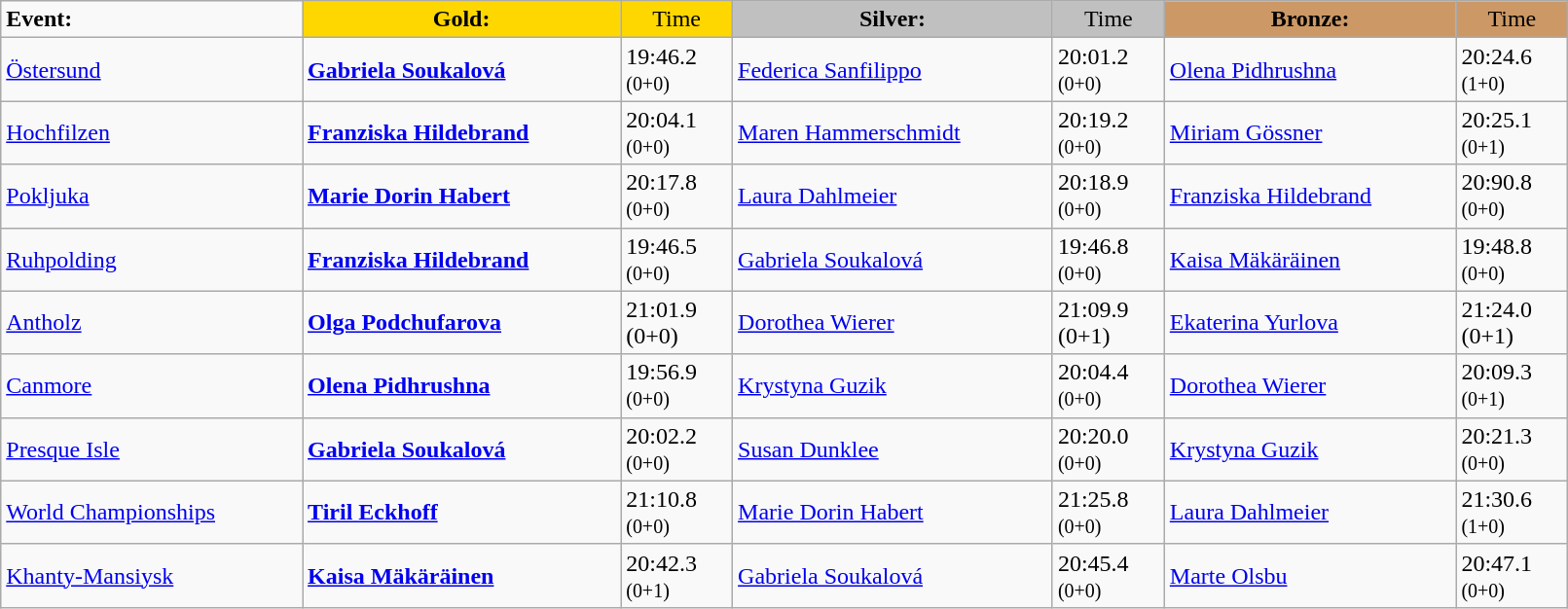<table class="wikitable" width=85%>
<tr>
<td><strong>Event:</strong></td>
<td style="text-align:center;background-color:gold;"><strong>Gold:</strong></td>
<td style="text-align:center;background-color:gold;">Time</td>
<td style="text-align:center;background-color:silver;"><strong>Silver:</strong></td>
<td style="text-align:center;background-color:silver;">Time</td>
<td style="text-align:center;background-color:#CC9966;"><strong>Bronze:</strong></td>
<td style="text-align:center;background-color:#CC9966;">Time</td>
</tr>
<tr>
<td><a href='#'>Östersund</a><br></td>
<td><strong><a href='#'>Gabriela Soukalová</a></strong><br><small></small></td>
<td>19:46.2<br><small>(0+0)</small></td>
<td><a href='#'>Federica Sanfilippo</a><br><small></small></td>
<td>20:01.2<br><small>(0+0)</small></td>
<td><a href='#'>Olena Pidhrushna</a><br><small></small></td>
<td>20:24.6<br><small>(1+0)</small></td>
</tr>
<tr>
<td><a href='#'>Hochfilzen</a><br></td>
<td><strong><a href='#'>Franziska Hildebrand</a></strong><br><small></small></td>
<td>20:04.1<br><small>(0+0)</small></td>
<td><a href='#'>Maren Hammerschmidt</a><br><small></small></td>
<td>20:19.2<br><small>(0+0)</small></td>
<td><a href='#'>Miriam Gössner</a><br><small></small></td>
<td>20:25.1<br><small>(0+1)</small></td>
</tr>
<tr>
<td><a href='#'>Pokljuka</a><br></td>
<td><strong><a href='#'>Marie Dorin Habert</a></strong><br><small></small></td>
<td>20:17.8<br><small>(0+0)</small></td>
<td><a href='#'>Laura Dahlmeier</a><br><small></small></td>
<td>20:18.9<br><small>(0+0)</small></td>
<td><a href='#'>Franziska Hildebrand</a><br><small></small></td>
<td>20:90.8<br><small>(0+0)</small></td>
</tr>
<tr>
<td><a href='#'>Ruhpolding</a><br></td>
<td><strong><a href='#'>Franziska Hildebrand</a></strong><br><small></small></td>
<td>19:46.5<br><small>(0+0)</small></td>
<td><a href='#'>Gabriela Soukalová</a><br><small></small></td>
<td>19:46.8<br><small>(0+0)</small></td>
<td><a href='#'>Kaisa Mäkäräinen</a><br><small></small></td>
<td>19:48.8<br><small>(0+0)</small></td>
</tr>
<tr>
<td><a href='#'>Antholz</a><br></td>
<td><strong><a href='#'>Olga Podchufarova</a></strong><br><small></small></td>
<td>21:01.9<br>(0+0)</td>
<td><a href='#'>Dorothea Wierer</a><br><small></small></td>
<td>21:09.9<br>(0+1)</td>
<td><a href='#'>Ekaterina Yurlova</a><br><small></small></td>
<td>21:24.0<br>(0+1)</td>
</tr>
<tr>
<td><a href='#'>Canmore</a><br></td>
<td><strong><a href='#'>Olena Pidhrushna</a></strong><br><small></small></td>
<td>19:56.9<br><small>(0+0)</small></td>
<td><a href='#'>Krystyna Guzik</a><br><small></small></td>
<td>20:04.4<br><small>(0+0)</small></td>
<td><a href='#'>Dorothea Wierer</a><br><small></small></td>
<td>20:09.3<br><small>(0+1)</small></td>
</tr>
<tr>
<td><a href='#'>Presque Isle</a><br></td>
<td><strong><a href='#'>Gabriela Soukalová</a></strong><br><small></small></td>
<td>20:02.2<br><small>(0+0)</small></td>
<td><a href='#'>Susan Dunklee</a><br><small></small></td>
<td>20:20.0<br><small>(0+0)</small></td>
<td><a href='#'>Krystyna Guzik</a><br><small></small></td>
<td>20:21.3<br><small>(0+0)</small></td>
</tr>
<tr>
<td><a href='#'>World Championships</a><br></td>
<td><strong><a href='#'>Tiril Eckhoff</a></strong><br><small></small></td>
<td>21:10.8<br><small>(0+0)</small></td>
<td><a href='#'>Marie Dorin Habert</a><br><small></small></td>
<td>21:25.8<br><small>(0+0)</small></td>
<td><a href='#'>Laura Dahlmeier</a><br><small></small></td>
<td>21:30.6<br><small>(1+0)</small></td>
</tr>
<tr>
<td><a href='#'>Khanty-Mansiysk</a><br></td>
<td><strong><a href='#'>Kaisa Mäkäräinen</a></strong><br><small></small></td>
<td>20:42.3<br><small>(0+1)</small></td>
<td><a href='#'>Gabriela Soukalová</a><br><small></small></td>
<td>20:45.4<br><small>(0+0)</small></td>
<td><a href='#'>Marte Olsbu</a><br><small></small></td>
<td>20:47.1<br><small>(0+0)</small></td>
</tr>
</table>
